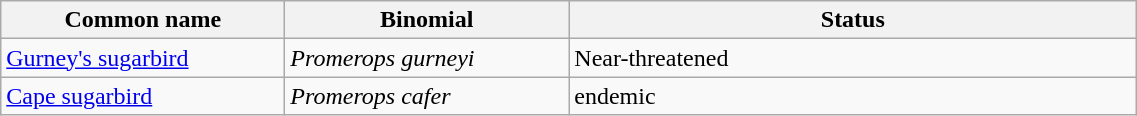<table width=60% class="wikitable">
<tr>
<th width=25%>Common name</th>
<th width=25%>Binomial</th>
<th width=50%>Status</th>
</tr>
<tr>
<td><a href='#'>Gurney's sugarbird</a></td>
<td><em>Promerops gurneyi</em></td>
<td>Near-threatened</td>
</tr>
<tr>
<td><a href='#'>Cape sugarbird</a></td>
<td><em>Promerops cafer</em></td>
<td>endemic</td>
</tr>
</table>
